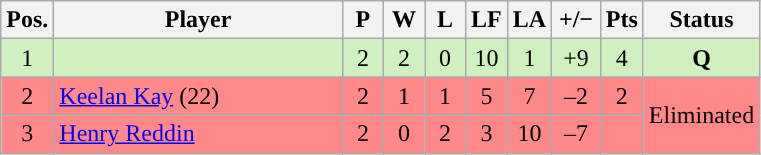<table class="wikitable" style="text-align:center; margin: 1em auto 1em auto, align:left">
<tr>
<th width=20>Pos.</th>
<th width=185>Player</th>
<th width=20>P</th>
<th width=20>W</th>
<th width=20>L</th>
<th width=20>LF</th>
<th width=20>LA</th>
<th width=25>+/−</th>
<th width=20>Pts</th>
<th width=70>Status</th>
</tr>
<tr style="background:#D0F0C0;">
<td>1</td>
<td align=left></td>
<td>2</td>
<td>2</td>
<td>0</td>
<td>10</td>
<td>1</td>
<td>+9</td>
<td>4</td>
<td><strong>Q</strong></td>
</tr>
<tr style="background:#FF8888;">
<td>2</td>
<td align=left> <a href='#'>Keelan Kay</a> (22)</td>
<td>2</td>
<td>1</td>
<td>1</td>
<td>5</td>
<td>7</td>
<td>–2</td>
<td>2</td>
<td rowspan=2>Eliminated</td>
</tr>
<tr style="background:#FF8888;">
<td>3</td>
<td align=left> <a href='#'>Henry Reddin</a></td>
<td>2</td>
<td>0</td>
<td>2</td>
<td>3</td>
<td>10</td>
<td>–7</td>
<td></td>
</tr>
</table>
